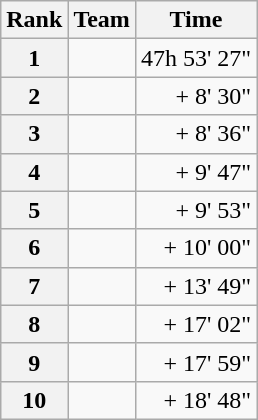<table class="wikitable">
<tr>
<th scope="col">Rank</th>
<th scope="col">Team</th>
<th scope="col">Time</th>
</tr>
<tr>
<th scope="row">1</th>
<td>  </td>
<td align="right">47h 53' 27"</td>
</tr>
<tr>
<th scope="row">2</th>
<td> </td>
<td align="right">+ 8' 30"</td>
</tr>
<tr>
<th scope="row">3</th>
<td> </td>
<td align="right">+ 8' 36"</td>
</tr>
<tr>
<th scope="row">4</th>
<td> </td>
<td align="right">+ 9' 47"</td>
</tr>
<tr>
<th scope="row">5</th>
<td> </td>
<td align="right">+ 9' 53"</td>
</tr>
<tr>
<th scope="row">6</th>
<td> </td>
<td align="right">+ 10' 00"</td>
</tr>
<tr>
<th scope="row">7</th>
<td> </td>
<td align="right">+ 13' 49"</td>
</tr>
<tr>
<th scope="row">8</th>
<td> </td>
<td align="right">+ 17' 02"</td>
</tr>
<tr>
<th scope="row">9</th>
<td> </td>
<td align="right">+ 17' 59"</td>
</tr>
<tr>
<th scope="row">10</th>
<td> </td>
<td align="right">+ 18' 48"</td>
</tr>
</table>
